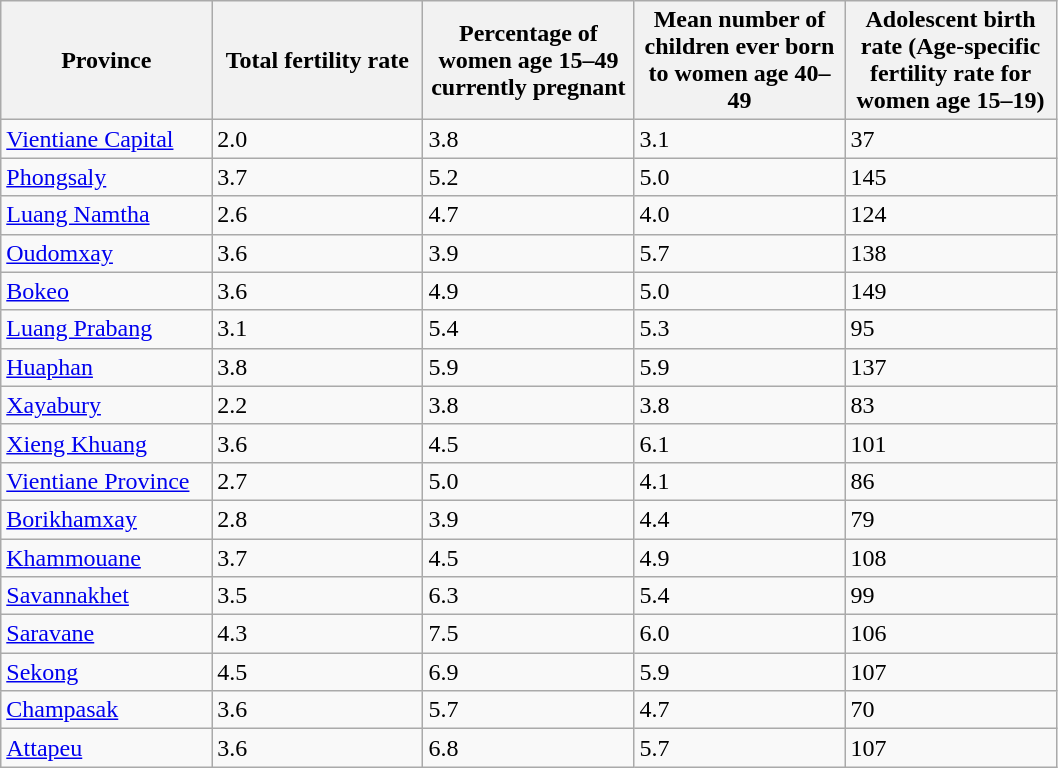<table class="wikitable sortable">
<tr>
<th style="width:100pt;">Province</th>
<th style="width:100pt;">Total fertility rate</th>
<th style="width:100pt;">Percentage of women age 15–49 currently pregnant</th>
<th style="width:100pt;">Mean number of children ever born to women age 40–49</th>
<th style="width:100pt;">Adolescent birth rate (Age-specific fertility rate for women age 15–19)</th>
</tr>
<tr>
<td><a href='#'>Vientiane Capital</a></td>
<td>2.0</td>
<td>3.8</td>
<td>3.1</td>
<td>37</td>
</tr>
<tr>
<td><a href='#'>Phongsaly</a></td>
<td>3.7</td>
<td>5.2</td>
<td>5.0</td>
<td>145</td>
</tr>
<tr>
<td><a href='#'>Luang Namtha</a></td>
<td>2.6</td>
<td>4.7</td>
<td>4.0</td>
<td>124</td>
</tr>
<tr>
<td><a href='#'>Oudomxay</a></td>
<td>3.6</td>
<td>3.9</td>
<td>5.7</td>
<td>138</td>
</tr>
<tr>
<td><a href='#'>Bokeo</a></td>
<td>3.6</td>
<td>4.9</td>
<td>5.0</td>
<td>149</td>
</tr>
<tr>
<td><a href='#'>Luang Prabang</a></td>
<td>3.1</td>
<td>5.4</td>
<td>5.3</td>
<td>95</td>
</tr>
<tr>
<td><a href='#'>Huaphan</a></td>
<td>3.8</td>
<td>5.9</td>
<td>5.9</td>
<td>137</td>
</tr>
<tr>
<td><a href='#'>Xayabury</a></td>
<td>2.2</td>
<td>3.8</td>
<td>3.8</td>
<td>83</td>
</tr>
<tr>
<td><a href='#'>Xieng Khuang</a></td>
<td>3.6</td>
<td>4.5</td>
<td>6.1</td>
<td>101</td>
</tr>
<tr>
<td><a href='#'>Vientiane Province</a></td>
<td>2.7</td>
<td>5.0</td>
<td>4.1</td>
<td>86</td>
</tr>
<tr>
<td><a href='#'>Borikhamxay</a></td>
<td>2.8</td>
<td>3.9</td>
<td>4.4</td>
<td>79</td>
</tr>
<tr>
<td><a href='#'>Khammouane</a></td>
<td>3.7</td>
<td>4.5</td>
<td>4.9</td>
<td>108</td>
</tr>
<tr>
<td><a href='#'>Savannakhet</a></td>
<td>3.5</td>
<td>6.3</td>
<td>5.4</td>
<td>99</td>
</tr>
<tr>
<td><a href='#'>Saravane</a></td>
<td>4.3</td>
<td>7.5</td>
<td>6.0</td>
<td>106</td>
</tr>
<tr>
<td><a href='#'>Sekong</a></td>
<td>4.5</td>
<td>6.9</td>
<td>5.9</td>
<td>107</td>
</tr>
<tr>
<td><a href='#'>Champasak</a></td>
<td>3.6</td>
<td>5.7</td>
<td>4.7</td>
<td>70</td>
</tr>
<tr>
<td><a href='#'>Attapeu</a></td>
<td>3.6</td>
<td>6.8</td>
<td>5.7</td>
<td>107</td>
</tr>
</table>
